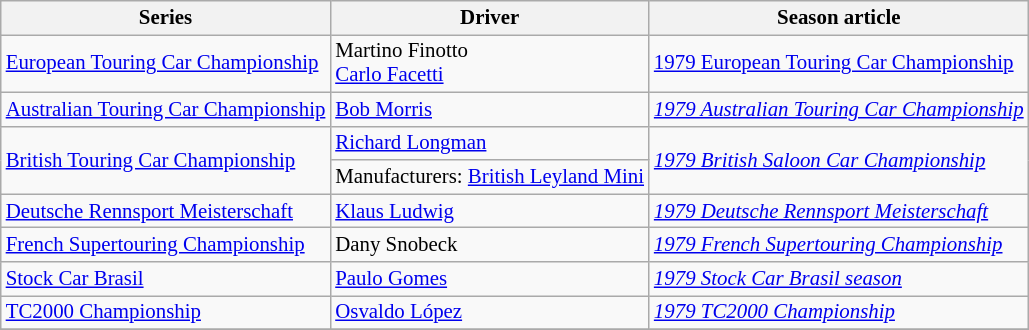<table class="wikitable" style="font-size: 87%;">
<tr>
<th>Series</th>
<th>Driver</th>
<th>Season article</th>
</tr>
<tr>
<td><a href='#'>European Touring Car Championship</a></td>
<td> Martino Finotto<br> <a href='#'>Carlo Facetti</a></td>
<td><a href='#'>1979 European Touring Car Championship</a></td>
</tr>
<tr>
<td><a href='#'>Australian Touring Car Championship</a></td>
<td> <a href='#'>Bob Morris</a></td>
<td><em><a href='#'>1979 Australian Touring Car Championship</a></em></td>
</tr>
<tr>
<td rowspan=2><a href='#'>British Touring Car Championship</a></td>
<td> <a href='#'>Richard Longman</a></td>
<td rowspan=2><em><a href='#'>1979 British Saloon Car Championship</a></em></td>
</tr>
<tr>
<td>Manufacturers:  <a href='#'>British Leyland Mini</a></td>
</tr>
<tr>
<td><a href='#'>Deutsche Rennsport Meisterschaft</a></td>
<td> <a href='#'>Klaus Ludwig</a></td>
<td><em><a href='#'>1979 Deutsche Rennsport Meisterschaft</a></em></td>
</tr>
<tr>
<td><a href='#'>French Supertouring Championship</a></td>
<td> Dany Snobeck</td>
<td><em><a href='#'>1979 French Supertouring Championship</a></em></td>
</tr>
<tr>
<td><a href='#'>Stock Car Brasil</a></td>
<td> <a href='#'>Paulo Gomes</a></td>
<td><em><a href='#'>1979 Stock Car Brasil season</a></em></td>
</tr>
<tr>
<td><a href='#'>TC2000 Championship</a></td>
<td> <a href='#'>Osvaldo López</a></td>
<td><em><a href='#'>1979 TC2000 Championship</a></em></td>
</tr>
<tr>
</tr>
</table>
